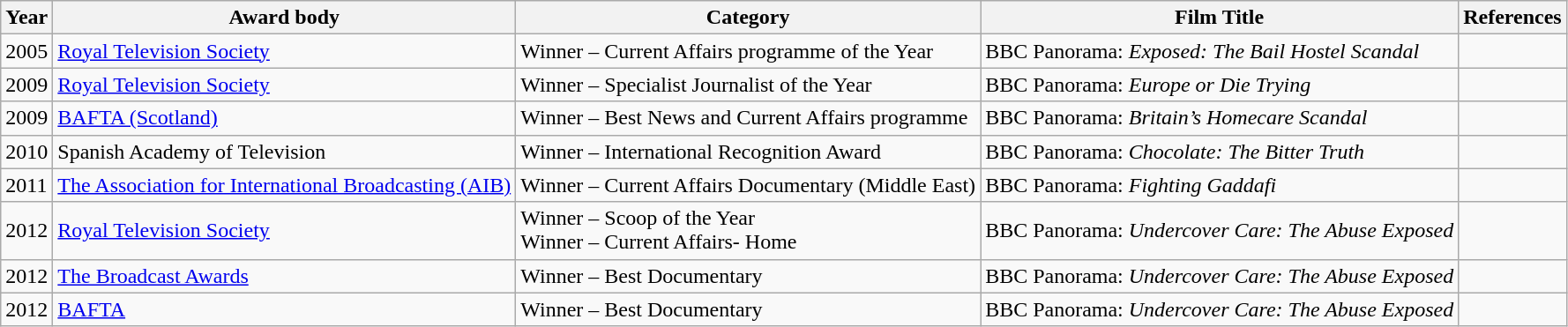<table class="wikitable">
<tr>
<th>Year</th>
<th><strong>Award body</strong></th>
<th><strong>Category</strong></th>
<th><strong>Film Title</strong></th>
<th>References</th>
</tr>
<tr>
<td>2005</td>
<td><a href='#'>Royal Television Society</a></td>
<td>Winner – Current Affairs programme of the Year</td>
<td>BBC Panorama: <em>Exposed: The Bail Hostel Scandal</em></td>
<td></td>
</tr>
<tr>
<td>2009</td>
<td><a href='#'>Royal Television Society</a></td>
<td>Winner – Specialist Journalist of the Year</td>
<td>BBC Panorama: <em>Europe or Die Trying</em></td>
<td></td>
</tr>
<tr>
<td>2009</td>
<td><a href='#'>BAFTA (Scotland)</a></td>
<td>Winner – Best News and Current Affairs programme</td>
<td>BBC Panorama: <em>Britain’s Homecare Scandal</em></td>
<td></td>
</tr>
<tr>
<td>2010</td>
<td>Spanish Academy of Television</td>
<td>Winner – International Recognition Award</td>
<td>BBC Panorama: <em>Chocolate: The Bitter Truth</em></td>
<td></td>
</tr>
<tr>
<td>2011</td>
<td><a href='#'>The Association for International Broadcasting (AIB)</a></td>
<td>Winner – Current Affairs Documentary (Middle East)</td>
<td>BBC Panorama: <em>Fighting Gaddafi</em></td>
<td></td>
</tr>
<tr>
<td>2012</td>
<td><a href='#'>Royal Television Society</a></td>
<td>Winner – Scoop of the Year<br>Winner – Current Affairs- Home</td>
<td>BBC Panorama: <em>Undercover Care: The Abuse Exposed</em></td>
<td></td>
</tr>
<tr>
<td>2012</td>
<td><a href='#'>The Broadcast Awards</a></td>
<td>Winner – Best Documentary</td>
<td>BBC Panorama: <em>Undercover Care: The Abuse Exposed</em></td>
<td></td>
</tr>
<tr>
<td>2012</td>
<td><a href='#'>BAFTA</a></td>
<td>Winner – Best Documentary</td>
<td>BBC Panorama: <em>Undercover Care: The Abuse Exposed</em></td>
<td></td>
</tr>
</table>
